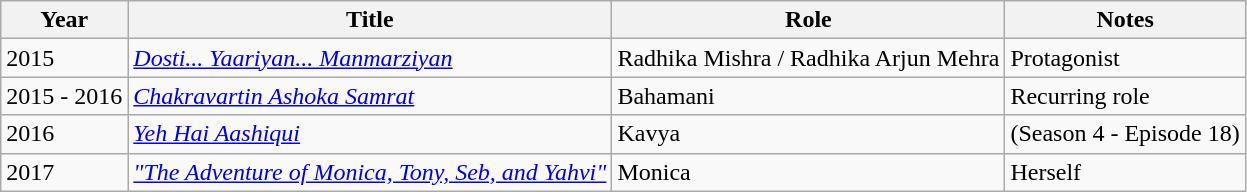<table class="wikitable" "text-align:center;">
<tr>
<th>Year</th>
<th>Title</th>
<th>Role</th>
<th>Notes</th>
</tr>
<tr>
<td>2015</td>
<td><em><a href='#'>Dosti... Yaariyan... Manmarziyan</a></em></td>
<td>Radhika Mishra / Radhika Arjun Mehra</td>
<td>Protagonist<br></td>
</tr>
<tr>
<td>2015 - 2016</td>
<td><em><a href='#'>Chakravartin Ashoka Samrat</a></em></td>
<td>Bahamani</td>
<td>Recurring role</td>
</tr>
<tr>
<td>2016</td>
<td><em><a href='#'>Yeh Hai Aashiqui</a></em></td>
<td>Kavya</td>
<td>(Season 4 - Episode 18)</td>
</tr>
<tr>
<td>2017</td>
<td><em><a href='#'>"The Adventure of Monica, Tony, Seb, and Yahvi"</a></em></td>
<td>Monica</td>
<td>Herself</td>
</tr>
</table>
